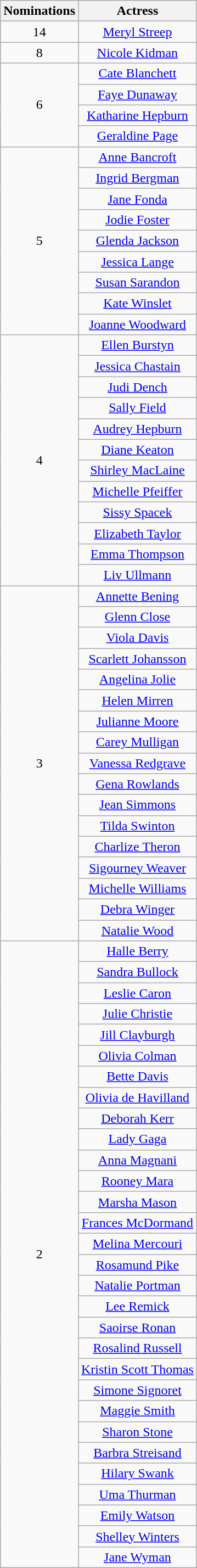<table class="wikitable" style="text-align:center;">
<tr>
<th scope="col" width="79">Nominations</th>
<th scope="col" align="center">Actress</th>
</tr>
<tr>
<td>14</td>
<td><a href='#'>Meryl Streep</a></td>
</tr>
<tr>
<td>8</td>
<td><a href='#'>Nicole Kidman</a></td>
</tr>
<tr>
<td rowspan=4 style="text-align:center;">6</td>
<td><a href='#'>Cate Blanchett</a></td>
</tr>
<tr>
<td><a href='#'>Faye Dunaway</a></td>
</tr>
<tr>
<td><a href='#'>Katharine Hepburn</a></td>
</tr>
<tr>
<td><a href='#'>Geraldine Page</a></td>
</tr>
<tr>
<td rowspan=9 style="text-align:center;">5</td>
<td><a href='#'>Anne Bancroft</a></td>
</tr>
<tr>
<td><a href='#'>Ingrid Bergman</a></td>
</tr>
<tr>
<td><a href='#'>Jane Fonda</a></td>
</tr>
<tr>
<td><a href='#'>Jodie Foster</a></td>
</tr>
<tr>
<td><a href='#'>Glenda Jackson</a></td>
</tr>
<tr>
<td><a href='#'>Jessica Lange</a></td>
</tr>
<tr>
<td><a href='#'>Susan Sarandon</a></td>
</tr>
<tr>
<td><a href='#'>Kate Winslet</a></td>
</tr>
<tr>
<td><a href='#'>Joanne Woodward</a></td>
</tr>
<tr>
<td rowspan=12 style="text-align:center;">4</td>
<td><a href='#'>Ellen Burstyn</a></td>
</tr>
<tr>
<td><a href='#'>Jessica Chastain</a></td>
</tr>
<tr>
<td><a href='#'>Judi Dench</a></td>
</tr>
<tr>
<td><a href='#'>Sally Field</a></td>
</tr>
<tr>
<td><a href='#'>Audrey Hepburn</a></td>
</tr>
<tr>
<td><a href='#'>Diane Keaton</a></td>
</tr>
<tr>
<td><a href='#'>Shirley MacLaine</a></td>
</tr>
<tr>
<td><a href='#'>Michelle Pfeiffer</a></td>
</tr>
<tr>
<td><a href='#'>Sissy Spacek</a></td>
</tr>
<tr>
<td><a href='#'>Elizabeth Taylor</a></td>
</tr>
<tr>
<td><a href='#'>Emma Thompson</a></td>
</tr>
<tr>
<td><a href='#'>Liv Ullmann</a></td>
</tr>
<tr>
<td rowspan=17 style="text-align:center;">3</td>
<td><a href='#'>Annette Bening</a></td>
</tr>
<tr>
<td><a href='#'>Glenn Close</a></td>
</tr>
<tr>
<td><a href='#'>Viola Davis</a></td>
</tr>
<tr>
<td><a href='#'>Scarlett Johansson</a></td>
</tr>
<tr>
<td><a href='#'>Angelina Jolie</a></td>
</tr>
<tr>
<td><a href='#'>Helen Mirren</a></td>
</tr>
<tr>
<td><a href='#'>Julianne Moore</a></td>
</tr>
<tr>
<td><a href='#'>Carey Mulligan</a></td>
</tr>
<tr>
<td><a href='#'>Vanessa Redgrave</a></td>
</tr>
<tr>
<td><a href='#'>Gena Rowlands</a></td>
</tr>
<tr>
<td><a href='#'>Jean Simmons</a></td>
</tr>
<tr>
<td><a href='#'>Tilda Swinton</a></td>
</tr>
<tr>
<td><a href='#'>Charlize Theron</a></td>
</tr>
<tr>
<td><a href='#'>Sigourney Weaver</a></td>
</tr>
<tr>
<td><a href='#'>Michelle Williams</a></td>
</tr>
<tr>
<td><a href='#'>Debra Winger</a></td>
</tr>
<tr>
<td><a href='#'>Natalie Wood</a></td>
</tr>
<tr>
<td rowspan=30 style="text-align:center;">2</td>
<td><a href='#'>Halle Berry</a></td>
</tr>
<tr>
<td><a href='#'>Sandra Bullock</a></td>
</tr>
<tr>
<td><a href='#'>Leslie Caron</a></td>
</tr>
<tr>
<td><a href='#'>Julie Christie</a></td>
</tr>
<tr>
<td><a href='#'>Jill Clayburgh</a></td>
</tr>
<tr>
<td><a href='#'>Olivia Colman</a></td>
</tr>
<tr>
<td><a href='#'>Bette Davis</a></td>
</tr>
<tr>
<td><a href='#'>Olivia de Havilland</a></td>
</tr>
<tr>
<td><a href='#'>Deborah Kerr</a></td>
</tr>
<tr>
<td><a href='#'>Lady Gaga</a></td>
</tr>
<tr>
<td><a href='#'>Anna Magnani</a></td>
</tr>
<tr>
<td><a href='#'>Rooney Mara</a></td>
</tr>
<tr>
<td><a href='#'>Marsha Mason</a></td>
</tr>
<tr>
<td><a href='#'>Frances McDormand</a></td>
</tr>
<tr>
<td><a href='#'>Melina Mercouri</a></td>
</tr>
<tr>
<td><a href='#'>Rosamund Pike</a></td>
</tr>
<tr>
<td><a href='#'>Natalie Portman</a></td>
</tr>
<tr>
<td><a href='#'>Lee Remick</a></td>
</tr>
<tr>
<td><a href='#'>Saoirse Ronan</a></td>
</tr>
<tr>
<td><a href='#'>Rosalind Russell</a></td>
</tr>
<tr>
<td><a href='#'>Kristin Scott Thomas</a></td>
</tr>
<tr>
<td><a href='#'>Simone Signoret</a></td>
</tr>
<tr>
<td><a href='#'>Maggie Smith</a></td>
</tr>
<tr>
<td><a href='#'>Sharon Stone</a></td>
</tr>
<tr>
<td><a href='#'>Barbra Streisand</a></td>
</tr>
<tr>
<td><a href='#'>Hilary Swank</a></td>
</tr>
<tr>
<td><a href='#'>Uma Thurman</a></td>
</tr>
<tr>
<td><a href='#'>Emily Watson</a></td>
</tr>
<tr>
<td><a href='#'>Shelley Winters</a></td>
</tr>
<tr>
<td><a href='#'>Jane Wyman</a></td>
</tr>
</table>
